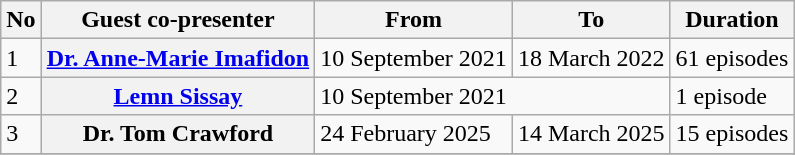<table class="wikitable sortable plainrowheaders">
<tr>
<th scope=col>No</th>
<th scope=col>Guest co-presenter</th>
<th scope=col>From</th>
<th scope=col>To</th>
<th scope=col>Duration</th>
</tr>
<tr>
<td>1</td>
<th scope=row><a href='#'>Dr. Anne-Marie Imafidon</a></th>
<td>10 September 2021</td>
<td>18 March 2022</td>
<td>61 episodes</td>
</tr>
<tr>
<td>2</td>
<th scope=row><a href='#'>Lemn Sissay</a></th>
<td colspan="2">10 September 2021</td>
<td>1 episode</td>
</tr>
<tr>
<td>3</td>
<th scope=row>Dr. Tom Crawford</th>
<td>24 February 2025</td>
<td>14 March 2025</td>
<td>15 episodes</td>
</tr>
<tr>
</tr>
</table>
